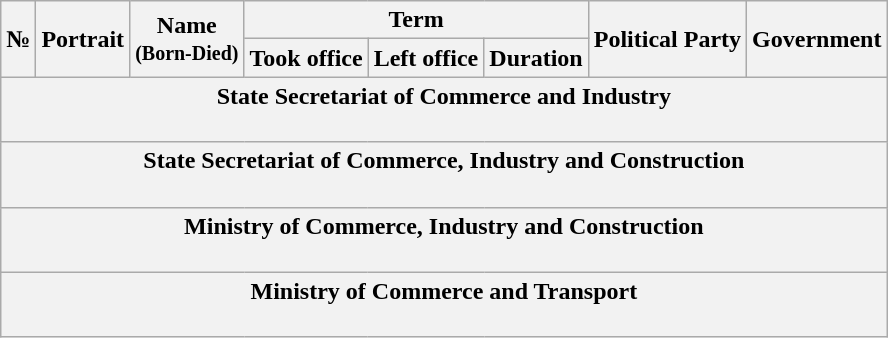<table class="wikitable" style="text-align:center;">
<tr>
<th rowspan=2>№</th>
<th rowspan=2>Portrait</th>
<th rowspan=2>Name<br><small>(Born-Died)</small></th>
<th colspan=3>Term</th>
<th rowspan=2>Political Party</th>
<th rowspan=2>Government</th>
</tr>
<tr>
<th>Took office</th>
<th>Left office</th>
<th>Duration</th>
</tr>
<tr style="text-align:center;">
<th colspan=8>State Secretariat of Commerce and Industry<br><br></th>
</tr>
<tr style="text-align:center;">
<th colspan=8>State Secretariat of Commerce, Industry and Construction<br><br>

</th>
</tr>
<tr style="text-align:center;">
<th colspan=8>Ministry of Commerce, Industry and Construction<br><br>


</th>
</tr>
<tr style="text-align:center;">
<th colspan=8>Ministry of Commerce and Transport<br><br>








</th>
</tr>
</table>
